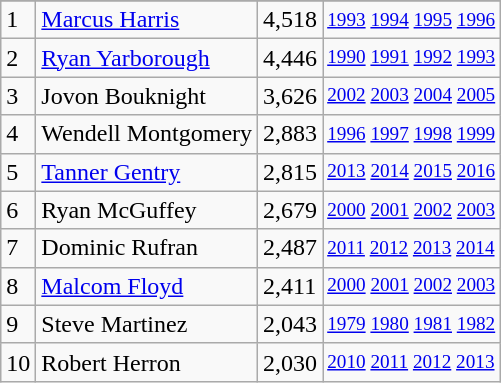<table class="wikitable">
<tr>
</tr>
<tr>
<td>1</td>
<td><a href='#'>Marcus Harris</a></td>
<td>4,518</td>
<td style="font-size:80%;"><a href='#'>1993</a> <a href='#'>1994</a> <a href='#'>1995</a> <a href='#'>1996</a></td>
</tr>
<tr>
<td>2</td>
<td><a href='#'>Ryan Yarborough</a></td>
<td>4,446</td>
<td style="font-size:80%;"><a href='#'>1990</a> <a href='#'>1991</a> <a href='#'>1992</a> <a href='#'>1993</a></td>
</tr>
<tr>
<td>3</td>
<td>Jovon Bouknight</td>
<td>3,626</td>
<td style="font-size:80%;"><a href='#'>2002</a> <a href='#'>2003</a> <a href='#'>2004</a> <a href='#'>2005</a></td>
</tr>
<tr>
<td>4</td>
<td>Wendell Montgomery</td>
<td>2,883</td>
<td style="font-size:80%;"><a href='#'>1996</a> <a href='#'>1997</a> <a href='#'>1998</a> <a href='#'>1999</a></td>
</tr>
<tr>
<td>5</td>
<td><a href='#'>Tanner Gentry</a></td>
<td>2,815</td>
<td style="font-size:80%;"><a href='#'>2013</a> <a href='#'>2014</a> <a href='#'>2015</a> <a href='#'>2016</a></td>
</tr>
<tr>
<td>6</td>
<td>Ryan McGuffey</td>
<td>2,679</td>
<td style="font-size:80%;"><a href='#'>2000</a> <a href='#'>2001</a> <a href='#'>2002</a> <a href='#'>2003</a></td>
</tr>
<tr>
<td>7</td>
<td>Dominic Rufran</td>
<td>2,487</td>
<td style="font-size:80%;"><a href='#'>2011</a> <a href='#'>2012</a> <a href='#'>2013</a> <a href='#'>2014</a></td>
</tr>
<tr>
<td>8</td>
<td><a href='#'>Malcom Floyd</a></td>
<td>2,411</td>
<td style="font-size:80%;"><a href='#'>2000</a> <a href='#'>2001</a> <a href='#'>2002</a> <a href='#'>2003</a></td>
</tr>
<tr>
<td>9</td>
<td>Steve Martinez</td>
<td>2,043</td>
<td style="font-size:80%;"><a href='#'>1979</a> <a href='#'>1980</a> <a href='#'>1981</a> <a href='#'>1982</a></td>
</tr>
<tr>
<td>10</td>
<td>Robert Herron</td>
<td>2,030</td>
<td style="font-size:80%;"><a href='#'>2010</a> <a href='#'>2011</a> <a href='#'>2012</a> <a href='#'>2013</a></td>
</tr>
</table>
